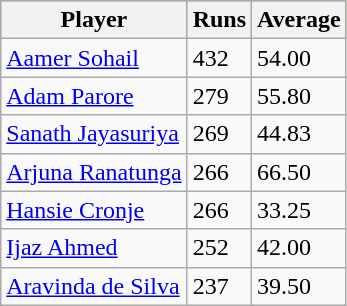<table class="wikitable">
<tr bgcolor=#bdb76b>
<th>Player</th>
<th>Runs</th>
<th>Average</th>
</tr>
<tr>
<td><a href='#'>Aamer Sohail</a> </td>
<td>432</td>
<td>54.00</td>
</tr>
<tr>
<td><a href='#'>Adam Parore</a> </td>
<td>279</td>
<td>55.80</td>
</tr>
<tr>
<td><a href='#'>Sanath Jayasuriya</a> </td>
<td>269</td>
<td>44.83</td>
</tr>
<tr>
<td><a href='#'>Arjuna Ranatunga</a> </td>
<td>266</td>
<td>66.50</td>
</tr>
<tr>
<td><a href='#'>Hansie Cronje</a> </td>
<td>266</td>
<td>33.25</td>
</tr>
<tr>
<td><a href='#'>Ijaz Ahmed</a> </td>
<td>252</td>
<td>42.00</td>
</tr>
<tr>
<td><a href='#'>Aravinda de Silva</a> </td>
<td>237</td>
<td>39.50</td>
</tr>
</table>
